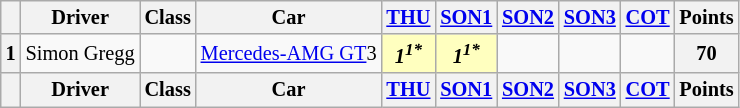<table class="wikitable" style="font-size:85%; text-align:center">
<tr>
<th valign="middle"></th>
<th valign="middle">Driver</th>
<th>Class</th>
<th>Car</th>
<th><a href='#'>THU</a></th>
<th><a href='#'>SON1</a></th>
<th><a href='#'>SON2</a></th>
<th><a href='#'>SON3</a></th>
<th><a href='#'>COT</a></th>
<th valign="middle">Points</th>
</tr>
<tr>
<th>1</th>
<td align="left"> Simon Gregg</td>
<td></td>
<td><a href='#'>Mercedes-AMG GT</a>3</td>
<td style="background:#ffffbf;"><strong><em>1<sup>1*</sup></em></strong></td>
<td style="background:#ffffbf;"><strong><em>1<sup>1*</sup></em></strong></td>
<td></td>
<td></td>
<td></td>
<th>70</th>
</tr>
<tr>
<th valign="middle"></th>
<th valign="middle">Driver</th>
<th>Class</th>
<th>Car</th>
<th><a href='#'>THU</a></th>
<th><a href='#'>SON1</a></th>
<th><a href='#'>SON2</a></th>
<th><a href='#'>SON3</a></th>
<th><a href='#'>COT</a></th>
<th valign="middle">Points</th>
</tr>
</table>
